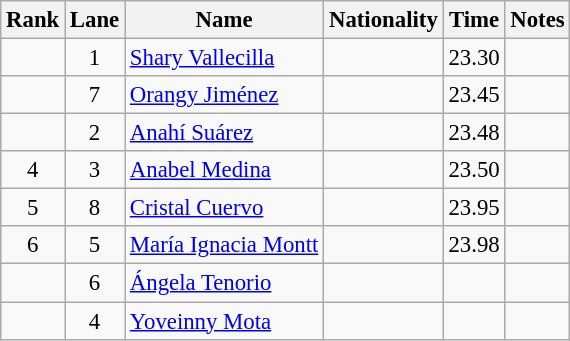<table class="wikitable sortable" style="text-align:center;font-size:95%">
<tr>
<th>Rank</th>
<th>Lane</th>
<th>Name</th>
<th>Nationality</th>
<th>Time</th>
<th>Notes</th>
</tr>
<tr>
<td></td>
<td>1</td>
<td align=left><a href='#'>Shary Vallecilla</a></td>
<td align=left></td>
<td>23.30</td>
<td></td>
</tr>
<tr>
<td></td>
<td>7</td>
<td align=left><a href='#'>Orangy Jiménez</a></td>
<td align=left></td>
<td>23.45</td>
<td></td>
</tr>
<tr>
<td></td>
<td>2</td>
<td align=left><a href='#'>Anahí Suárez</a></td>
<td align=left></td>
<td>23.48</td>
<td></td>
</tr>
<tr>
<td>4</td>
<td>3</td>
<td align=left><a href='#'>Anabel Medina</a></td>
<td align=left></td>
<td>23.50</td>
<td></td>
</tr>
<tr>
<td>5</td>
<td>8</td>
<td align=left><a href='#'>Cristal Cuervo</a></td>
<td align=left></td>
<td>23.95</td>
<td></td>
</tr>
<tr>
<td>6</td>
<td>5</td>
<td align=left><a href='#'>María Ignacia Montt</a></td>
<td align=left></td>
<td>23.98</td>
<td></td>
</tr>
<tr>
<td></td>
<td>6</td>
<td align=left><a href='#'>Ángela Tenorio</a></td>
<td align=left></td>
<td></td>
<td></td>
</tr>
<tr>
<td></td>
<td>4</td>
<td align=left><a href='#'>Yoveinny Mota</a></td>
<td align=left></td>
<td></td>
<td></td>
</tr>
</table>
